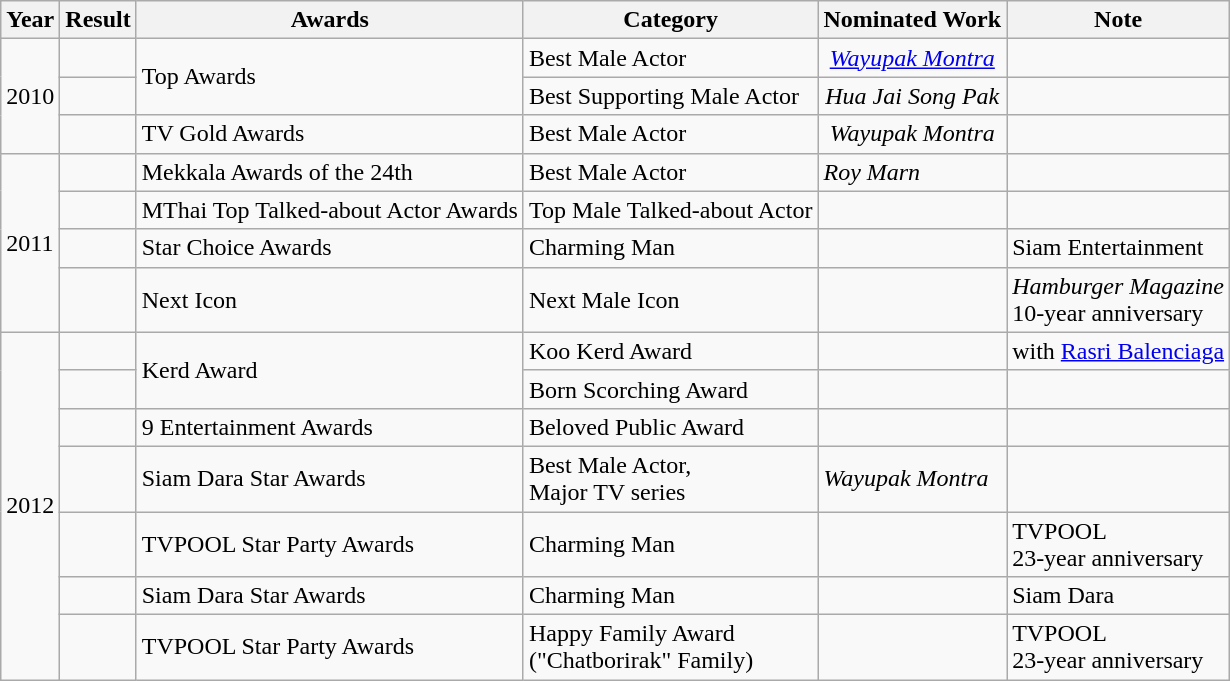<table class="wikitable">
<tr>
<th>Year</th>
<th>Result</th>
<th>Awards</th>
<th>Category</th>
<th>Nominated Work</th>
<th>Note</th>
</tr>
<tr>
<td rowspan="3">2010</td>
<td></td>
<td rowspan="2">Top Awards</td>
<td>Best Male Actor</td>
<td align="center"><em><a href='#'>Wayupak Montra</a></em></td>
<td></td>
</tr>
<tr>
<td></td>
<td>Best Supporting Male Actor</td>
<td align="center"><em>Hua Jai Song Pak</em></td>
<td></td>
</tr>
<tr>
<td></td>
<td>TV Gold Awards</td>
<td>Best Male Actor</td>
<td align="center"><em>Wayupak Montra</em></td>
<td></td>
</tr>
<tr>
<td rowspan="4">2011</td>
<td></td>
<td>Mekkala Awards of the 24th</td>
<td>Best Male Actor</td>
<td><em>Roy Marn</em></td>
<td></td>
</tr>
<tr>
<td></td>
<td>MThai Top Talked-about Actor Awards</td>
<td>Top Male Talked-about Actor</td>
<td></td>
<td></td>
</tr>
<tr>
<td></td>
<td>Star Choice Awards</td>
<td>Charming Man</td>
<td></td>
<td>Siam Entertainment</td>
</tr>
<tr>
<td></td>
<td>Next Icon</td>
<td>Next Male Icon</td>
<td></td>
<td><em>Hamburger Magazine</em><br>10-year anniversary</td>
</tr>
<tr>
<td rowspan="7">2012</td>
<td></td>
<td rowspan="2">Kerd Award</td>
<td>Koo Kerd Award</td>
<td></td>
<td>with <a href='#'>Rasri Balenciaga</a></td>
</tr>
<tr>
<td></td>
<td>Born Scorching Award</td>
<td></td>
<td></td>
</tr>
<tr>
<td></td>
<td>9 Entertainment Awards</td>
<td>Beloved Public Award</td>
<td></td>
<td></td>
</tr>
<tr>
<td></td>
<td>Siam Dara Star Awards</td>
<td>Best Male Actor,<br>Major TV series</td>
<td><em>Wayupak Montra</em></td>
<td></td>
</tr>
<tr>
<td></td>
<td>TVPOOL Star Party Awards</td>
<td>Charming Man</td>
<td></td>
<td>TVPOOL<br>23-year anniversary</td>
</tr>
<tr>
<td></td>
<td>Siam Dara Star Awards</td>
<td>Charming Man</td>
<td></td>
<td>Siam Dara</td>
</tr>
<tr>
<td></td>
<td>TVPOOL Star Party Awards</td>
<td>Happy Family Award<br>("Chatborirak" Family)</td>
<td></td>
<td>TVPOOL<br>23-year anniversary</td>
</tr>
</table>
